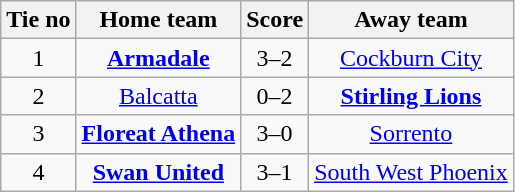<table class="wikitable" style="text-align:center">
<tr>
<th>Tie no</th>
<th>Home team</th>
<th>Score</th>
<th>Away team</th>
</tr>
<tr>
<td>1</td>
<td><strong><a href='#'>Armadale</a></strong></td>
<td>3–2</td>
<td><a href='#'>Cockburn City</a></td>
</tr>
<tr>
<td>2</td>
<td><a href='#'>Balcatta</a></td>
<td>0–2</td>
<td><strong><a href='#'>Stirling Lions</a></strong></td>
</tr>
<tr>
<td>3</td>
<td><strong><a href='#'>Floreat Athena</a></strong></td>
<td>3–0</td>
<td><a href='#'>Sorrento</a></td>
</tr>
<tr>
<td>4</td>
<td><strong><a href='#'>Swan United</a></strong></td>
<td>3–1</td>
<td><a href='#'>South West Phoenix</a></td>
</tr>
</table>
